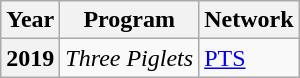<table class="wikitable plainrowheaders">
<tr>
<th>Year</th>
<th>Program</th>
<th>Network</th>
</tr>
<tr>
<th scope="row">2019</th>
<td><em>Three Piglets</em></td>
<td><a href='#'>PTS</a></td>
</tr>
</table>
